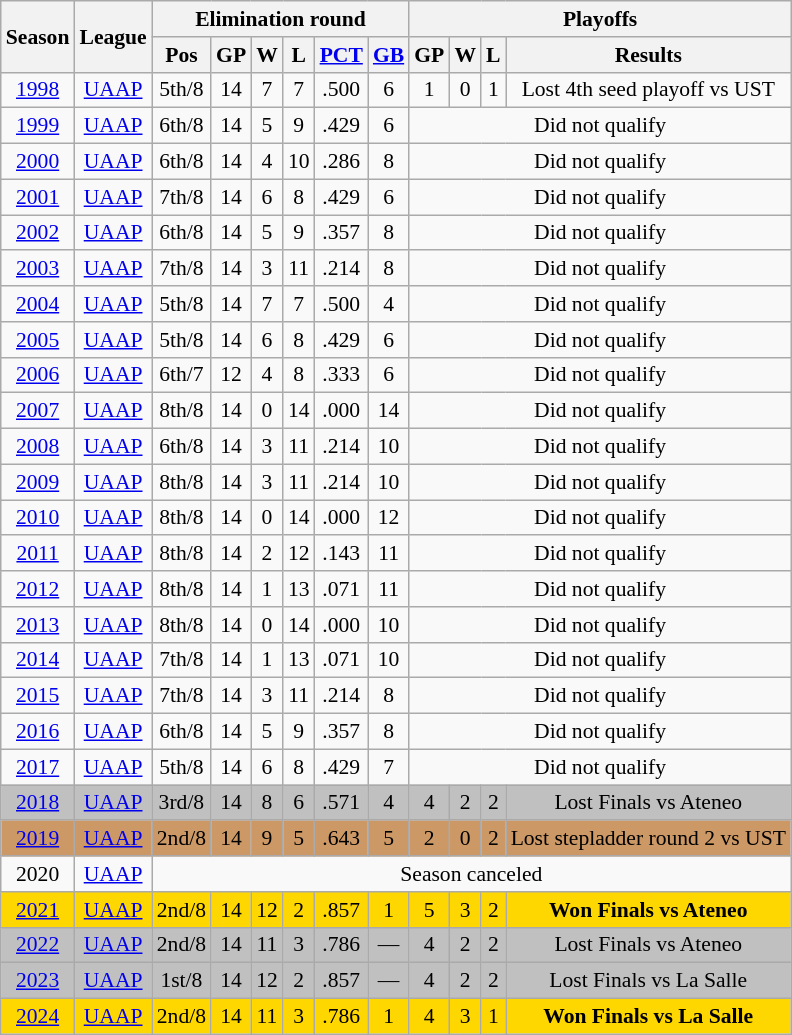<table class="wikitable" style="text-align:center; font-size:90%">
<tr>
<th rowspan="2">Season</th>
<th rowspan="2">League</th>
<th colspan="6">Elimination round</th>
<th colspan="4">Playoffs</th>
</tr>
<tr>
<th>Pos</th>
<th>GP</th>
<th>W</th>
<th>L</th>
<th><a href='#'>PCT</a></th>
<th><a href='#'>GB</a></th>
<th>GP</th>
<th>W</th>
<th>L</th>
<th>Results</th>
</tr>
<tr>
<td><a href='#'>1998</a></td>
<td><a href='#'>UAAP</a></td>
<td>5th/8</td>
<td>14</td>
<td>7</td>
<td>7</td>
<td>.500</td>
<td>6</td>
<td>1</td>
<td>0</td>
<td>1</td>
<td>Lost 4th seed playoff vs UST</td>
</tr>
<tr>
<td><a href='#'>1999</a></td>
<td><a href='#'>UAAP</a></td>
<td>6th/8</td>
<td>14</td>
<td>5</td>
<td>9</td>
<td>.429</td>
<td>6</td>
<td colspan="4">Did not qualify</td>
</tr>
<tr>
<td><a href='#'>2000</a></td>
<td><a href='#'>UAAP</a></td>
<td>6th/8</td>
<td>14</td>
<td>4</td>
<td>10</td>
<td>.286</td>
<td>8</td>
<td colspan="4">Did not qualify</td>
</tr>
<tr>
<td><a href='#'>2001</a></td>
<td><a href='#'>UAAP</a></td>
<td>7th/8</td>
<td>14</td>
<td>6</td>
<td>8</td>
<td>.429</td>
<td>6</td>
<td colspan="4">Did not qualify</td>
</tr>
<tr>
<td><a href='#'>2002</a></td>
<td><a href='#'>UAAP</a></td>
<td>6th/8</td>
<td>14</td>
<td>5</td>
<td>9</td>
<td>.357</td>
<td>8</td>
<td colspan="4">Did not qualify</td>
</tr>
<tr>
<td><a href='#'>2003</a></td>
<td><a href='#'>UAAP</a></td>
<td>7th/8</td>
<td>14</td>
<td>3</td>
<td>11</td>
<td>.214</td>
<td>8</td>
<td colspan="4">Did not qualify</td>
</tr>
<tr>
<td><a href='#'>2004</a></td>
<td><a href='#'>UAAP</a></td>
<td>5th/8</td>
<td>14</td>
<td>7</td>
<td>7</td>
<td>.500</td>
<td>4</td>
<td colspan="4">Did not qualify</td>
</tr>
<tr>
<td><a href='#'>2005</a></td>
<td><a href='#'>UAAP</a></td>
<td>5th/8</td>
<td>14</td>
<td>6</td>
<td>8</td>
<td>.429</td>
<td>6</td>
<td colspan="4">Did not qualify</td>
</tr>
<tr>
<td><a href='#'>2006</a></td>
<td><a href='#'>UAAP</a></td>
<td>6th/7</td>
<td>12</td>
<td>4</td>
<td>8</td>
<td>.333</td>
<td>6</td>
<td colspan="4">Did not qualify</td>
</tr>
<tr>
<td><a href='#'>2007</a></td>
<td><a href='#'>UAAP</a></td>
<td>8th/8</td>
<td>14</td>
<td>0</td>
<td>14</td>
<td>.000</td>
<td>14</td>
<td colspan="4">Did not qualify</td>
</tr>
<tr>
<td><a href='#'>2008</a></td>
<td><a href='#'>UAAP</a></td>
<td>6th/8</td>
<td>14</td>
<td>3</td>
<td>11</td>
<td>.214</td>
<td>10</td>
<td colspan="4">Did not qualify</td>
</tr>
<tr>
<td><a href='#'>2009</a></td>
<td><a href='#'>UAAP</a></td>
<td>8th/8</td>
<td>14</td>
<td>3</td>
<td>11</td>
<td>.214</td>
<td>10</td>
<td colspan="4">Did not qualify</td>
</tr>
<tr>
<td><a href='#'>2010</a></td>
<td><a href='#'>UAAP</a></td>
<td>8th/8</td>
<td>14</td>
<td>0</td>
<td>14</td>
<td>.000</td>
<td>12</td>
<td colspan="4">Did not qualify</td>
</tr>
<tr>
<td><a href='#'>2011</a></td>
<td><a href='#'>UAAP</a></td>
<td>8th/8</td>
<td>14</td>
<td>2</td>
<td>12</td>
<td>.143</td>
<td>11</td>
<td colspan="4">Did not qualify</td>
</tr>
<tr>
<td><a href='#'>2012</a></td>
<td><a href='#'>UAAP</a></td>
<td>8th/8</td>
<td>14</td>
<td>1</td>
<td>13</td>
<td>.071</td>
<td>11</td>
<td colspan="4">Did not qualify</td>
</tr>
<tr>
<td><a href='#'>2013</a></td>
<td><a href='#'>UAAP</a></td>
<td>8th/8</td>
<td>14</td>
<td>0</td>
<td>14</td>
<td>.000</td>
<td>10</td>
<td colspan="4">Did not qualify</td>
</tr>
<tr>
<td><a href='#'>2014</a></td>
<td><a href='#'>UAAP</a></td>
<td>7th/8</td>
<td>14</td>
<td>1</td>
<td>13</td>
<td>.071</td>
<td>10</td>
<td colspan="4">Did not qualify</td>
</tr>
<tr>
<td><a href='#'>2015</a></td>
<td><a href='#'>UAAP</a></td>
<td>7th/8</td>
<td>14</td>
<td>3</td>
<td>11</td>
<td>.214</td>
<td>8</td>
<td colspan="4">Did not qualify</td>
</tr>
<tr>
<td><a href='#'>2016</a></td>
<td><a href='#'>UAAP</a></td>
<td>6th/8</td>
<td>14</td>
<td>5</td>
<td>9</td>
<td>.357</td>
<td>8</td>
<td colspan="4">Did not qualify</td>
</tr>
<tr>
<td><a href='#'>2017</a></td>
<td><a href='#'>UAAP</a></td>
<td>5th/8</td>
<td>14</td>
<td>6</td>
<td>8</td>
<td>.429</td>
<td>7</td>
<td colspan="4">Did not qualify</td>
</tr>
<tr bgcolor="silver" |>
<td><a href='#'>2018</a></td>
<td><a href='#'>UAAP</a></td>
<td>3rd/8</td>
<td>14</td>
<td>8</td>
<td>6</td>
<td>.571</td>
<td>4</td>
<td>4</td>
<td>2</td>
<td>2</td>
<td>Lost Finals vs Ateneo</td>
</tr>
<tr bgcolor=#CC9966>
<td><a href='#'>2019</a></td>
<td><a href='#'>UAAP</a></td>
<td>2nd/8</td>
<td>14</td>
<td>9</td>
<td>5</td>
<td>.643</td>
<td>5</td>
<td>2</td>
<td>0</td>
<td>2</td>
<td>Lost stepladder round 2 vs UST</td>
</tr>
<tr>
<td>2020</td>
<td><a href='#'>UAAP</a></td>
<td colspan="10">Season canceled</td>
</tr>
<tr bgcolor="gold" |>
<td><a href='#'>2021</a></td>
<td><a href='#'>UAAP</a></td>
<td>2nd/8</td>
<td>14</td>
<td>12</td>
<td>2</td>
<td>.857</td>
<td>1</td>
<td>5</td>
<td>3</td>
<td>2</td>
<td><strong>Won Finals vs Ateneo</strong></td>
</tr>
<tr bgcolor="silver">
<td><a href='#'>2022</a></td>
<td><a href='#'>UAAP</a></td>
<td>2nd/8</td>
<td>14</td>
<td>11</td>
<td>3</td>
<td>.786</td>
<td>—</td>
<td>4</td>
<td>2</td>
<td>2</td>
<td>Lost Finals vs Ateneo</td>
</tr>
<tr bgcolor="silver">
<td><a href='#'>2023</a></td>
<td><a href='#'>UAAP</a></td>
<td>1st/8</td>
<td>14</td>
<td>12</td>
<td>2</td>
<td>.857</td>
<td>—</td>
<td>4</td>
<td>2</td>
<td>2</td>
<td>Lost Finals vs La Salle</td>
</tr>
<tr bgcolor="gold">
<td><a href='#'>2024</a></td>
<td><a href='#'>UAAP</a></td>
<td>2nd/8</td>
<td>14</td>
<td>11</td>
<td>3</td>
<td>.786</td>
<td>1</td>
<td>4</td>
<td>3</td>
<td>1</td>
<td><strong>Won Finals vs La Salle</strong></td>
</tr>
</table>
